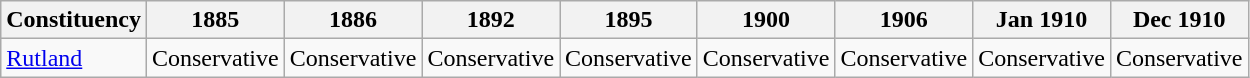<table class="wikitable sortable">
<tr>
<th>Constituency</th>
<th>1885</th>
<th>1886</th>
<th>1892</th>
<th>1895</th>
<th>1900</th>
<th>1906</th>
<th>Jan 1910</th>
<th>Dec 1910</th>
</tr>
<tr>
<td><a href='#'>Rutland</a></td>
<td bgcolor=>Conservative</td>
<td bgcolor=>Conservative</td>
<td bgcolor=>Conservative</td>
<td bgcolor=>Conservative</td>
<td bgcolor=>Conservative</td>
<td bgcolor=>Conservative</td>
<td bgcolor=>Conservative</td>
<td bgcolor=>Conservative</td>
</tr>
</table>
